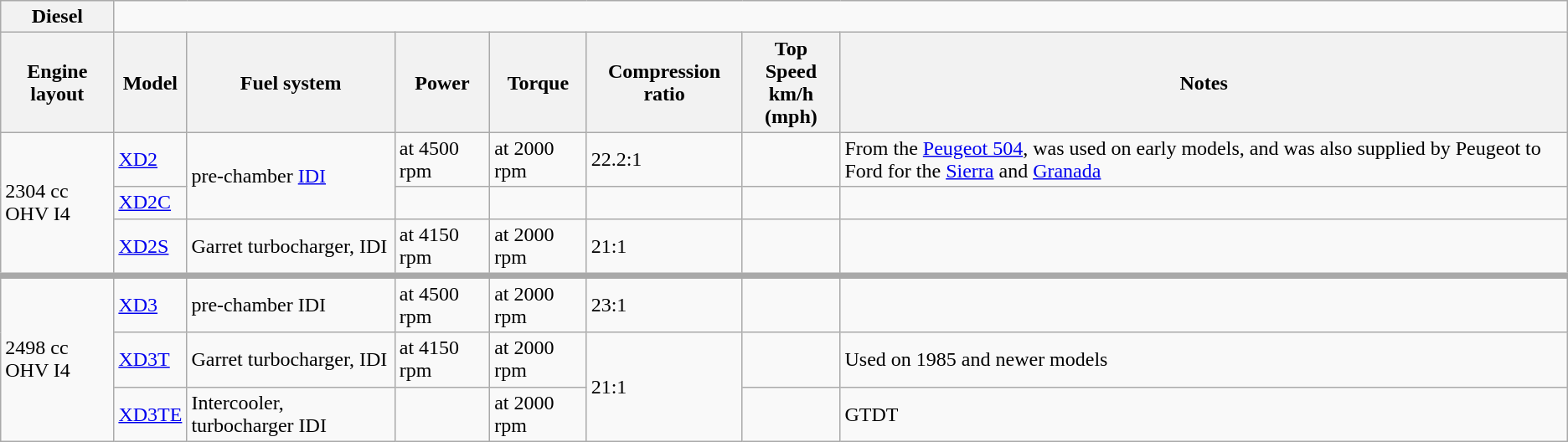<table class="wikitable collapsible collapsed">
<tr>
<th>Diesel</th>
</tr>
<tr>
<th>Engine layout</th>
<th>Model</th>
<th>Fuel system</th>
<th>Power</th>
<th>Torque</th>
<th>Compression ratio</th>
<th>Top Speed<br>km/h (mph)</th>
<th>Notes</th>
</tr>
<tr>
<td rowspan="3">2304 cc<br>OHV I4</td>
<td><a href='#'>XD2</a></td>
<td rowspan="2">pre-chamber <a href='#'>IDI</a></td>
<td> at 4500 rpm</td>
<td> at 2000 rpm</td>
<td>22.2:1</td>
<td></td>
<td>From the <a href='#'>Peugeot 504</a>, was used on early models, and was also supplied by Peugeot to Ford for the <a href='#'>Sierra</a> and <a href='#'>Granada</a></td>
</tr>
<tr>
<td><a href='#'>XD2C</a></td>
<td></td>
<td></td>
<td></td>
<td></td>
<td></td>
</tr>
<tr>
<td><a href='#'>XD2S</a></td>
<td>Garret turbocharger, IDI</td>
<td> at 4150 rpm</td>
<td> at 2000 rpm</td>
<td>21:1</td>
<td></td>
<td></td>
</tr>
<tr style="border-top: 5px solid darkgray;">
<td rowspan="3">2498 cc<br>OHV I4</td>
<td><a href='#'>XD3</a></td>
<td>pre-chamber IDI</td>
<td> at 4500 rpm</td>
<td> at 2000 rpm</td>
<td>23:1</td>
<td></td>
<td></td>
</tr>
<tr>
<td><a href='#'>XD3T</a></td>
<td>Garret turbocharger, IDI</td>
<td> at 4150 rpm</td>
<td> at 2000 rpm</td>
<td rowspan="2">21:1</td>
<td></td>
<td>Used on 1985 and newer models</td>
</tr>
<tr>
<td><a href='#'>XD3TE</a></td>
<td>Intercooler, turbocharger IDI</td>
<td></td>
<td> at 2000 rpm</td>
<td></td>
<td>GTDT</td>
</tr>
</table>
